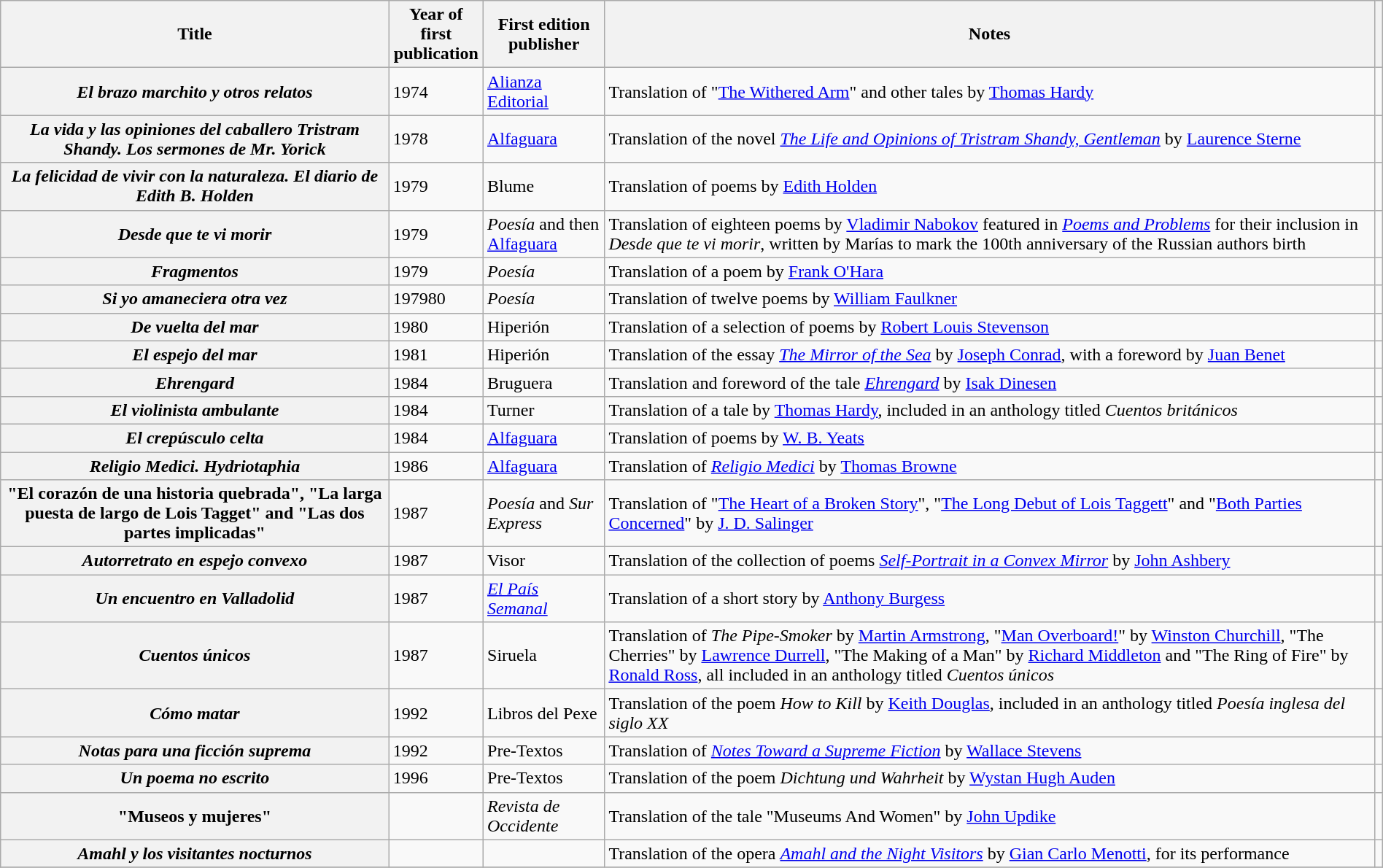<table class="wikitable plainrowheaders sortable" style="margin-right: 0;">
<tr>
<th scope="col">Title</th>
<th scope="col">Year of first<br>publication</th>
<th scope="col">First edition publisher</th>
<th scope="col" class="unsortable">Notes</th>
<th scope="col" class="unsortable"></th>
</tr>
<tr>
<th scope="row"><em>El brazo marchito y otros relatos</em></th>
<td>1974</td>
<td><a href='#'>Alianza Editorial</a></td>
<td>Translation of "<a href='#'>The Withered Arm</a>" and other tales by <a href='#'>Thomas Hardy</a></td>
<td></td>
</tr>
<tr>
<th scope="row"><em>La vida y las opiniones del caballero Tristram Shandy. Los sermones de Mr. Yorick</em></th>
<td>1978</td>
<td><a href='#'>Alfaguara</a></td>
<td>Translation of the novel <em><a href='#'>The Life and Opinions of Tristram Shandy, Gentleman</a></em> by <a href='#'>Laurence Sterne</a></td>
<td></td>
</tr>
<tr>
<th scope="row"><em>La felicidad de vivir con la naturaleza. El diario de Edith B. Holden</em></th>
<td>1979</td>
<td>Blume</td>
<td>Translation of poems by <a href='#'>Edith Holden</a></td>
<td></td>
</tr>
<tr>
<th scope="row"><em>Desde que te vi morir</em></th>
<td>1979</td>
<td><em>Poesía</em> and then <a href='#'>Alfaguara</a></td>
<td>Translation of eighteen poems by <a href='#'>Vladimir Nabokov</a> featured in <em><a href='#'>Poems and Problems</a></em> for their inclusion in <em>Desde que te vi morir</em>, written by Marías to mark the 100th anniversary of the Russian authors birth</td>
<td></td>
</tr>
<tr>
<th scope="row"><em>Fragmentos</em></th>
<td>1979</td>
<td><em>Poesía</em></td>
<td>Translation of a poem by <a href='#'>Frank O'Hara</a></td>
<td></td>
</tr>
<tr>
<th scope="row"><em>Si yo amaneciera otra vez</em></th>
<td>197980</td>
<td><em>Poesía</em></td>
<td>Translation of twelve poems by <a href='#'>William Faulkner</a></td>
<td></td>
</tr>
<tr>
<th scope="row"><em>De vuelta del mar</em></th>
<td>1980</td>
<td>Hiperión</td>
<td>Translation of a selection of poems by <a href='#'>Robert Louis Stevenson</a></td>
<td></td>
</tr>
<tr>
<th scope="row"><em>El espejo del mar</em></th>
<td>1981</td>
<td>Hiperión</td>
<td>Translation of the essay <em><a href='#'>The Mirror of the Sea</a></em> by <a href='#'>Joseph Conrad</a>, with a foreword by <a href='#'>Juan Benet</a></td>
<td></td>
</tr>
<tr>
<th scope="row"><em>Ehrengard</em></th>
<td>1984</td>
<td>Bruguera</td>
<td>Translation and foreword of the tale <em><a href='#'>Ehrengard</a></em> by <a href='#'>Isak Dinesen</a></td>
<td></td>
</tr>
<tr>
<th scope="row"><em>El violinista ambulante</em></th>
<td>1984</td>
<td>Turner</td>
<td>Translation of a tale by <a href='#'>Thomas Hardy</a>, included in an anthology titled <em>Cuentos británicos</em></td>
<td></td>
</tr>
<tr>
<th scope="row"><em>El crepúsculo celta</em></th>
<td>1984</td>
<td><a href='#'>Alfaguara</a></td>
<td>Translation of poems by <a href='#'>W. B. Yeats</a></td>
<td></td>
</tr>
<tr>
<th scope="row"><em>Religio Medici. Hydriotaphia</em></th>
<td>1986</td>
<td><a href='#'>Alfaguara</a></td>
<td>Translation of <em><a href='#'>Religio Medici</a></em> by <a href='#'>Thomas Browne</a></td>
<td></td>
</tr>
<tr>
<th scope="row">"El corazón de una historia quebrada", "La larga puesta de largo de Lois Tagget" and "Las dos partes implicadas"</th>
<td>1987</td>
<td><em>Poesía</em> and <em>Sur Express</em></td>
<td>Translation of "<a href='#'>The Heart of a Broken Story</a>", "<a href='#'>The Long Debut of Lois Taggett</a>" and "<a href='#'>Both Parties Concerned</a>" by <a href='#'>J. D. Salinger</a></td>
<td></td>
</tr>
<tr>
<th scope="row"><em>Autorretrato en espejo convexo</em></th>
<td>1987</td>
<td>Visor</td>
<td>Translation of the collection of poems <em><a href='#'>Self-Portrait in a Convex Mirror</a></em> by <a href='#'>John Ashbery</a></td>
<td></td>
</tr>
<tr>
<th scope="row"><em>Un encuentro en Valladolid</em></th>
<td>1987</td>
<td><em><a href='#'>El País Semanal</a></em></td>
<td>Translation of a short story by <a href='#'>Anthony Burgess</a></td>
<td></td>
</tr>
<tr>
<th scope="row"><em>Cuentos únicos</em></th>
<td>1987</td>
<td>Siruela</td>
<td>Translation of <em>The Pipe-Smoker</em> by <a href='#'>Martin Armstrong</a>, "<a href='#'>Man Overboard!</a>" by <a href='#'>Winston Churchill</a>, "The Cherries" by <a href='#'>Lawrence Durrell</a>, "The Making of a Man" by <a href='#'>Richard Middleton</a> and "The Ring of Fire" by <a href='#'>Ronald Ross</a>, all included in an anthology titled <em>Cuentos únicos</em></td>
<td></td>
</tr>
<tr>
<th scope="row"><em>Cómo matar</em></th>
<td>1992</td>
<td>Libros del Pexe</td>
<td>Translation of the poem <em>How to Kill</em> by <a href='#'>Keith Douglas</a>, included in an anthology titled <em>Poesía inglesa del siglo XX</em></td>
<td></td>
</tr>
<tr>
<th scope="row"><em>Notas para una ficción suprema</em></th>
<td>1992</td>
<td>Pre-Textos</td>
<td>Translation of <em><a href='#'>Notes Toward a Supreme Fiction</a></em> by <a href='#'>Wallace Stevens</a></td>
<td></td>
</tr>
<tr>
<th scope="row"><em>Un poema no escrito</em></th>
<td>1996</td>
<td>Pre-Textos</td>
<td>Translation of the poem <em>Dichtung und Wahrheit</em> by <a href='#'>Wystan Hugh Auden</a></td>
<td></td>
</tr>
<tr>
<th scope="row">"Museos y mujeres"</th>
<td></td>
<td><em>Revista de Occidente</em></td>
<td>Translation of the tale "Museums And Women" by <a href='#'>John Updike</a></td>
<td></td>
</tr>
<tr>
<th scope="row"><em>Amahl y los visitantes nocturnos</em></th>
<td></td>
<td></td>
<td>Translation of the opera <em><a href='#'>Amahl and the Night Visitors</a></em> by <a href='#'>Gian Carlo Menotti</a>, for its performance</td>
<td></td>
</tr>
<tr>
</tr>
</table>
